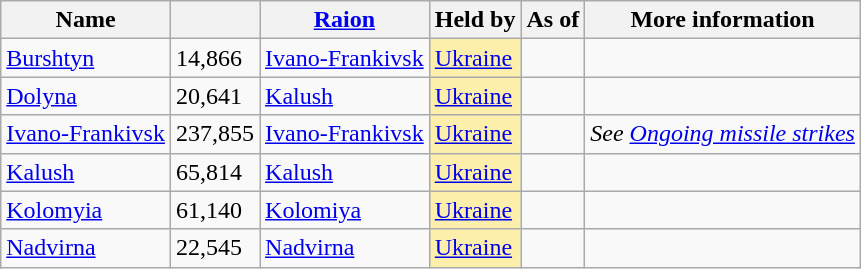<table class="wikitable sortable">
<tr>
<th>Name</th>
<th></th>
<th><a href='#'>Raion</a></th>
<th>Held by</th>
<th class=sortable>As of</th>
<th class=unsortable>More information</th>
</tr>
<tr>
<td><a href='#'>Burshtyn</a></td>
<td>14,866</td>
<td><a href='#'>Ivano-Frankivsk</a></td>
<td style=background:#FFD70050><a href='#'>Ukraine</a></td>
<td align=right></td>
<td></td>
</tr>
<tr>
<td><a href='#'>Dolyna</a></td>
<td>20,641</td>
<td><a href='#'>Kalush</a></td>
<td style=background:#FFD70050><a href='#'>Ukraine</a></td>
<td align=right></td>
<td></td>
</tr>
<tr>
<td><a href='#'>Ivano-Frankivsk</a></td>
<td>237,855</td>
<td><a href='#'>Ivano-Frankivsk</a></td>
<td style=background:#FFD70050><a href='#'>Ukraine</a></td>
<td align=right></td>
<td><em>See <a href='#'>Ongoing missile strikes</a></em></td>
</tr>
<tr>
<td><a href='#'>Kalush</a></td>
<td>65,814</td>
<td><a href='#'>Kalush</a></td>
<td style=background:#FFD70050><a href='#'>Ukraine</a></td>
<td align=right></td>
<td></td>
</tr>
<tr>
<td><a href='#'>Kolomyia</a></td>
<td>61,140</td>
<td><a href='#'>Kolomiya</a></td>
<td style=background:#FFD70050><a href='#'>Ukraine</a></td>
<td align=right></td>
<td></td>
</tr>
<tr>
<td><a href='#'>Nadvirna</a></td>
<td>22,545</td>
<td><a href='#'>Nadvirna</a></td>
<td style=background:#FFD70050><a href='#'>Ukraine</a></td>
<td align=right></td>
<td></td>
</tr>
</table>
